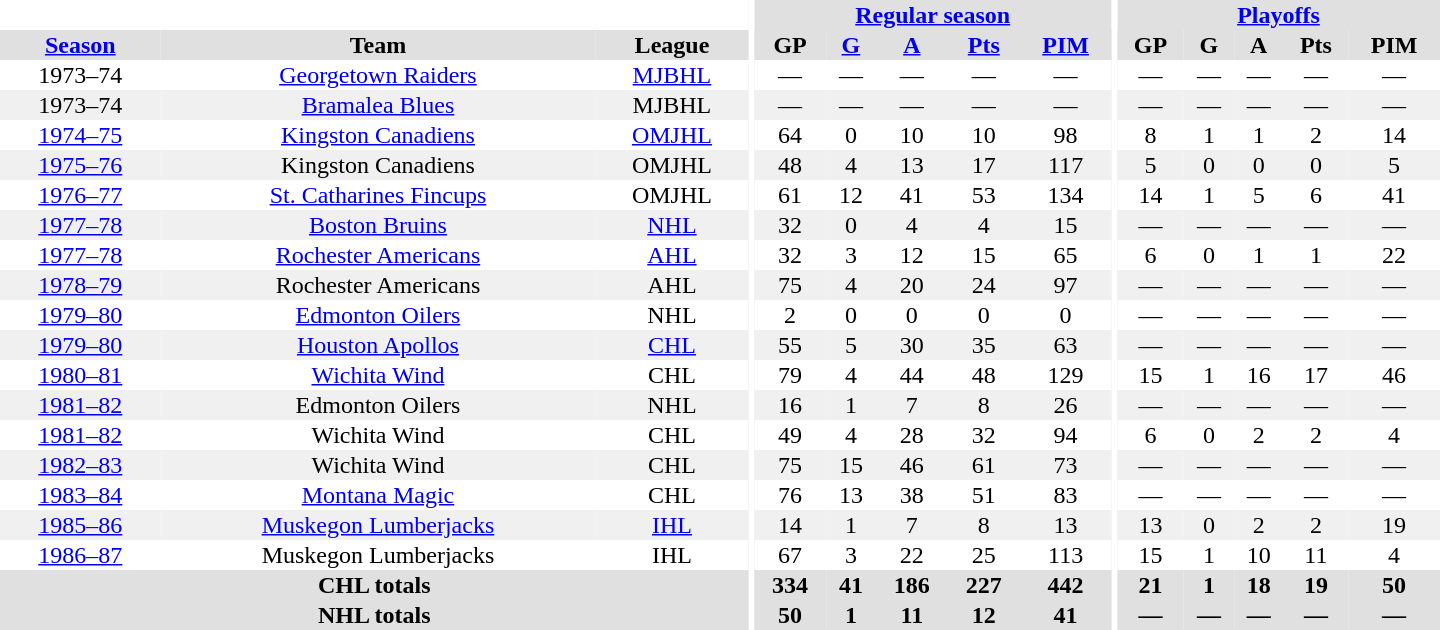<table border="0" cellpadding="1" cellspacing="0" style="text-align:center; width:60em">
<tr bgcolor="#e0e0e0">
<th colspan="3" bgcolor="#ffffff"></th>
<th rowspan="100" bgcolor="#ffffff"></th>
<th colspan="5"><a href='#'>Regular season</a></th>
<th rowspan="100" bgcolor="#ffffff"></th>
<th colspan="5"><a href='#'>Playoffs</a></th>
</tr>
<tr bgcolor="#e0e0e0">
<th><a href='#'>Season</a></th>
<th>Team</th>
<th>League</th>
<th>GP</th>
<th><a href='#'>G</a></th>
<th><a href='#'>A</a></th>
<th><a href='#'>Pts</a></th>
<th><a href='#'>PIM</a></th>
<th>GP</th>
<th>G</th>
<th>A</th>
<th>Pts</th>
<th>PIM</th>
</tr>
<tr>
<td>1973–74</td>
<td><a href='#'>Georgetown Raiders</a></td>
<td><a href='#'>MJBHL</a></td>
<td>—</td>
<td>—</td>
<td>—</td>
<td>—</td>
<td>—</td>
<td>—</td>
<td>—</td>
<td>—</td>
<td>—</td>
<td>—</td>
</tr>
<tr bgcolor="#f0f0f0">
<td>1973–74</td>
<td><a href='#'>Bramalea Blues</a></td>
<td>MJBHL</td>
<td>—</td>
<td>—</td>
<td>—</td>
<td>—</td>
<td>—</td>
<td>—</td>
<td>—</td>
<td>—</td>
<td>—</td>
<td>—</td>
</tr>
<tr>
<td><a href='#'>1974–75</a></td>
<td><a href='#'>Kingston Canadiens</a></td>
<td><a href='#'>OMJHL</a></td>
<td>64</td>
<td>0</td>
<td>10</td>
<td>10</td>
<td>98</td>
<td>8</td>
<td>1</td>
<td>1</td>
<td>2</td>
<td>14</td>
</tr>
<tr bgcolor="#f0f0f0">
<td><a href='#'>1975–76</a></td>
<td>Kingston Canadiens</td>
<td>OMJHL</td>
<td>48</td>
<td>4</td>
<td>13</td>
<td>17</td>
<td>117</td>
<td>5</td>
<td>0</td>
<td>0</td>
<td>0</td>
<td>5</td>
</tr>
<tr>
<td><a href='#'>1976–77</a></td>
<td><a href='#'>St. Catharines Fincups</a></td>
<td>OMJHL</td>
<td>61</td>
<td>12</td>
<td>41</td>
<td>53</td>
<td>134</td>
<td>14</td>
<td>1</td>
<td>5</td>
<td>6</td>
<td>41</td>
</tr>
<tr bgcolor="#f0f0f0">
<td><a href='#'>1977–78</a></td>
<td><a href='#'>Boston Bruins</a></td>
<td><a href='#'>NHL</a></td>
<td>32</td>
<td>0</td>
<td>4</td>
<td>4</td>
<td>15</td>
<td>—</td>
<td>—</td>
<td>—</td>
<td>—</td>
<td>—</td>
</tr>
<tr>
<td><a href='#'>1977–78</a></td>
<td><a href='#'>Rochester Americans</a></td>
<td><a href='#'>AHL</a></td>
<td>32</td>
<td>3</td>
<td>12</td>
<td>15</td>
<td>65</td>
<td>6</td>
<td>0</td>
<td>1</td>
<td>1</td>
<td>22</td>
</tr>
<tr bgcolor="#f0f0f0">
<td><a href='#'>1978–79</a></td>
<td>Rochester Americans</td>
<td>AHL</td>
<td>75</td>
<td>4</td>
<td>20</td>
<td>24</td>
<td>97</td>
<td>—</td>
<td>—</td>
<td>—</td>
<td>—</td>
<td>—</td>
</tr>
<tr>
<td><a href='#'>1979–80</a></td>
<td><a href='#'>Edmonton Oilers</a></td>
<td>NHL</td>
<td>2</td>
<td>0</td>
<td>0</td>
<td>0</td>
<td>0</td>
<td>—</td>
<td>—</td>
<td>—</td>
<td>—</td>
<td>—</td>
</tr>
<tr bgcolor="#f0f0f0">
<td><a href='#'>1979–80</a></td>
<td><a href='#'>Houston Apollos</a></td>
<td><a href='#'>CHL</a></td>
<td>55</td>
<td>5</td>
<td>30</td>
<td>35</td>
<td>63</td>
<td>—</td>
<td>—</td>
<td>—</td>
<td>—</td>
<td>—</td>
</tr>
<tr>
<td><a href='#'>1980–81</a></td>
<td><a href='#'>Wichita Wind</a></td>
<td>CHL</td>
<td>79</td>
<td>4</td>
<td>44</td>
<td>48</td>
<td>129</td>
<td>15</td>
<td>1</td>
<td>16</td>
<td>17</td>
<td>46</td>
</tr>
<tr bgcolor="#f0f0f0">
<td><a href='#'>1981–82</a></td>
<td>Edmonton Oilers</td>
<td>NHL</td>
<td>16</td>
<td>1</td>
<td>7</td>
<td>8</td>
<td>26</td>
<td>—</td>
<td>—</td>
<td>—</td>
<td>—</td>
<td>—</td>
</tr>
<tr>
<td><a href='#'>1981–82</a></td>
<td>Wichita Wind</td>
<td>CHL</td>
<td>49</td>
<td>4</td>
<td>28</td>
<td>32</td>
<td>94</td>
<td>6</td>
<td>0</td>
<td>2</td>
<td>2</td>
<td>4</td>
</tr>
<tr bgcolor="#f0f0f0">
<td><a href='#'>1982–83</a></td>
<td>Wichita Wind</td>
<td>CHL</td>
<td>75</td>
<td>15</td>
<td>46</td>
<td>61</td>
<td>73</td>
<td>—</td>
<td>—</td>
<td>—</td>
<td>—</td>
<td>—</td>
</tr>
<tr>
<td><a href='#'>1983–84</a></td>
<td><a href='#'>Montana Magic</a></td>
<td>CHL</td>
<td>76</td>
<td>13</td>
<td>38</td>
<td>51</td>
<td>83</td>
<td>—</td>
<td>—</td>
<td>—</td>
<td>—</td>
<td>—</td>
</tr>
<tr bgcolor="#f0f0f0">
<td><a href='#'>1985–86</a></td>
<td><a href='#'>Muskegon Lumberjacks</a></td>
<td><a href='#'>IHL</a></td>
<td>14</td>
<td>1</td>
<td>7</td>
<td>8</td>
<td>13</td>
<td>13</td>
<td>0</td>
<td>2</td>
<td>2</td>
<td>19</td>
</tr>
<tr>
<td><a href='#'>1986–87</a></td>
<td>Muskegon Lumberjacks</td>
<td>IHL</td>
<td>67</td>
<td>3</td>
<td>22</td>
<td>25</td>
<td>113</td>
<td>15</td>
<td>1</td>
<td>10</td>
<td>11</td>
<td>4</td>
</tr>
<tr bgcolor="#e0e0e0">
<th colspan="3">CHL totals</th>
<th>334</th>
<th>41</th>
<th>186</th>
<th>227</th>
<th>442</th>
<th>21</th>
<th>1</th>
<th>18</th>
<th>19</th>
<th>50</th>
</tr>
<tr bgcolor="#e0e0e0">
<th colspan="3">NHL totals</th>
<th>50</th>
<th>1</th>
<th>11</th>
<th>12</th>
<th>41</th>
<th>—</th>
<th>—</th>
<th>—</th>
<th>—</th>
<th>—</th>
</tr>
</table>
